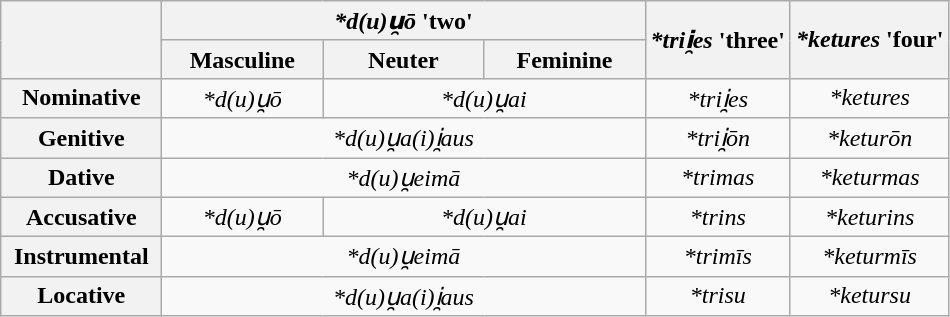<table class="wikitable" style="text-align:center;">
<tr>
<th rowspan="2" style="width:100px"></th>
<th colspan="3"><em>*d(u)u̯ō</em> 'two'</th>
<th rowspan="2"><em>*trii̯es</em> 'three'</th>
<th rowspan="2"><em>*ketures</em> 'four'</th>
</tr>
<tr>
<th style="width:100px">Masculine</th>
<th style="width:100px">Neuter</th>
<th style="width:100px">Feminine</th>
</tr>
<tr>
<th>Nominative</th>
<td><em>*d(u)u̯ō</em></td>
<td colspan="2"><em>*d(u)u̯ai</em></td>
<td><em>*trii̯es</em></td>
<td><em>*ketures</em></td>
</tr>
<tr>
<th>Genitive</th>
<td colspan="3"><em>*d(u)u̯a(i)i̯aus</em></td>
<td><em>*trii̯ōn</em></td>
<td><em>*keturōn</em></td>
</tr>
<tr>
<th>Dative</th>
<td colspan="3"><em>*d(u)u̯eimā</em></td>
<td><em>*trimas</em></td>
<td><em>*keturmas</em></td>
</tr>
<tr>
<th>Accusative</th>
<td><em>*d(u)u̯ō</em></td>
<td colspan="2"><em>*d(u)u̯ai</em></td>
<td><em>*trins</em></td>
<td><em>*keturins</em></td>
</tr>
<tr>
<th>Instrumental</th>
<td colspan="3"><em>*d(u)u̯eimā</em></td>
<td><em>*trimīs</em></td>
<td><em>*keturmīs</em></td>
</tr>
<tr>
<th>Locative</th>
<td colspan="3"><em>*d(u)u̯a(i)i̯aus</em></td>
<td><em>*trisu</em></td>
<td><em>*ketursu</em></td>
</tr>
</table>
